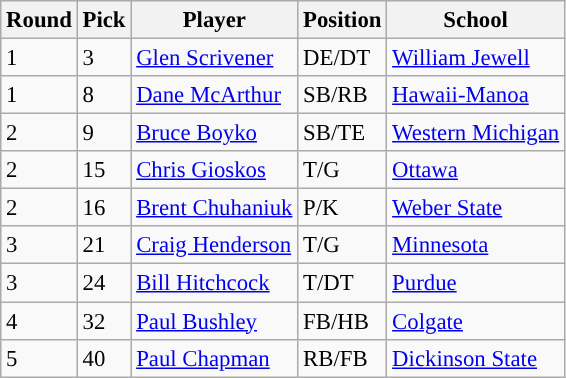<table class="wikitable" style="font-size: 95%;">
<tr>
<th scope="col">Round</th>
<th scope="col">Pick</th>
<th scope="col">Player</th>
<th scope="col">Position</th>
<th scope="col">School</th>
</tr>
<tr>
<td>1</td>
<td>3</td>
<td><a href='#'>Glen Scrivener</a></td>
<td>DE/DT</td>
<td><a href='#'>William Jewell</a></td>
</tr>
<tr>
<td>1</td>
<td>8</td>
<td><a href='#'>Dane McArthur</a></td>
<td>SB/RB</td>
<td><a href='#'>Hawaii-Manoa</a></td>
</tr>
<tr>
<td>2</td>
<td>9</td>
<td><a href='#'>Bruce Boyko</a></td>
<td>SB/TE</td>
<td><a href='#'>Western Michigan</a></td>
</tr>
<tr>
<td>2</td>
<td>15</td>
<td><a href='#'>Chris Gioskos</a></td>
<td>T/G</td>
<td><a href='#'>Ottawa</a></td>
</tr>
<tr>
<td>2</td>
<td>16</td>
<td><a href='#'>Brent Chuhaniuk</a></td>
<td>P/K</td>
<td><a href='#'>Weber State</a></td>
</tr>
<tr>
<td>3</td>
<td>21</td>
<td><a href='#'>Craig Henderson</a></td>
<td>T/G</td>
<td><a href='#'>Minnesota</a></td>
</tr>
<tr>
<td>3</td>
<td>24</td>
<td><a href='#'>Bill Hitchcock</a></td>
<td>T/DT</td>
<td><a href='#'>Purdue</a></td>
</tr>
<tr>
<td>4</td>
<td>32</td>
<td><a href='#'>Paul Bushley</a></td>
<td>FB/HB</td>
<td><a href='#'>Colgate</a></td>
</tr>
<tr>
<td>5</td>
<td>40</td>
<td><a href='#'>Paul Chapman</a></td>
<td>RB/FB</td>
<td><a href='#'>Dickinson State</a></td>
</tr>
</table>
